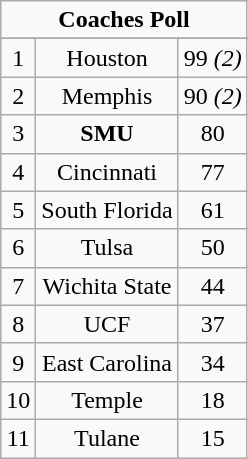<table class="wikitable">
<tr align="center">
<td align="center" Colspan="3"><strong>Coaches Poll</strong></td>
</tr>
<tr align="center">
</tr>
<tr align="center">
<td>1</td>
<td>Houston</td>
<td>99 <em>(2)</em></td>
</tr>
<tr align="center">
<td>2</td>
<td>Memphis</td>
<td>90 <em>(2)</em></td>
</tr>
<tr align="center">
<td>3</td>
<td><strong>SMU</strong></td>
<td>80</td>
</tr>
<tr align="center">
<td>4</td>
<td>Cincinnati</td>
<td>77</td>
</tr>
<tr align="center">
<td>5</td>
<td>South Florida</td>
<td>61</td>
</tr>
<tr align="center">
<td>6</td>
<td>Tulsa</td>
<td>50</td>
</tr>
<tr align="center">
<td>7</td>
<td>Wichita State</td>
<td>44</td>
</tr>
<tr align="center">
<td>8</td>
<td>UCF</td>
<td>37</td>
</tr>
<tr align="center">
<td>9</td>
<td>East Carolina</td>
<td>34</td>
</tr>
<tr align="center">
<td>10</td>
<td>Temple</td>
<td>18</td>
</tr>
<tr align="center">
<td>11</td>
<td>Tulane</td>
<td>15</td>
</tr>
</table>
